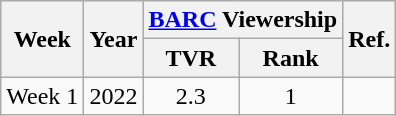<table class="wikitable" style="text-align:center">
<tr>
<th rowspan="2">Week</th>
<th rowspan="2">Year</th>
<th colspan="2"><a href='#'>BARC</a> Viewership</th>
<th rowspan="2">Ref.</th>
</tr>
<tr>
<th>TVR</th>
<th>Rank</th>
</tr>
<tr>
<td>Week 1</td>
<td>2022</td>
<td>2.3</td>
<td>1</td>
<td></td>
</tr>
</table>
